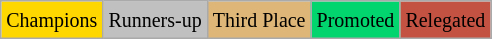<table class="wikitable">
<tr>
<td bgcolor="gold"><small>Champions</small></td>
<td style="background:silver;"><small>Runners-up</small></td>
<td style="background:#deb678;"><small>Third Place</small></td>
<td style="background:#02d46e;"><small>Promoted</small></td>
<td style="background:#c45243;"><small>Relegated</small></td>
</tr>
</table>
